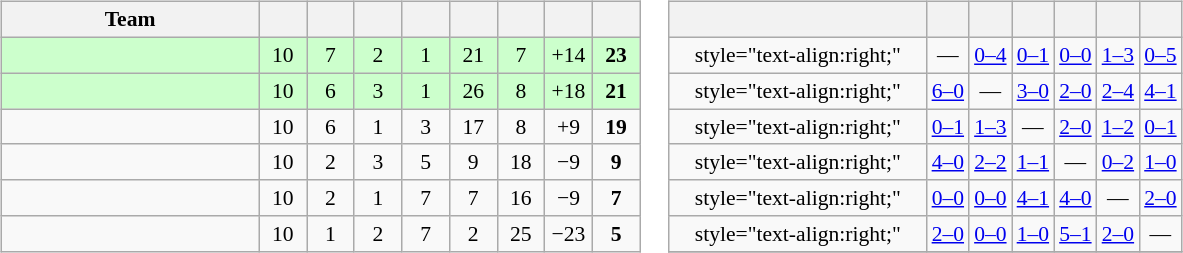<table>
<tr>
<td><br><table class="wikitable" style="text-align: center; font-size: 90%;">
<tr>
<th width=165>Team</th>
<th width=25></th>
<th width=25></th>
<th width=25></th>
<th width=25></th>
<th width=25></th>
<th width=25></th>
<th width=25></th>
<th width=25></th>
</tr>
<tr style="background:#cfc;">
<td align="left"></td>
<td>10</td>
<td>7</td>
<td>2</td>
<td>1</td>
<td>21</td>
<td>7</td>
<td>+14</td>
<td><strong>23</strong></td>
</tr>
<tr style="background:#cfc;">
<td align="left"></td>
<td>10</td>
<td>6</td>
<td>3</td>
<td>1</td>
<td>26</td>
<td>8</td>
<td>+18</td>
<td><strong>21</strong></td>
</tr>
<tr>
<td align="left"></td>
<td>10</td>
<td>6</td>
<td>1</td>
<td>3</td>
<td>17</td>
<td>8</td>
<td>+9</td>
<td><strong>19</strong></td>
</tr>
<tr>
<td align="left"></td>
<td>10</td>
<td>2</td>
<td>3</td>
<td>5</td>
<td>9</td>
<td>18</td>
<td>−9</td>
<td><strong>9</strong></td>
</tr>
<tr>
<td align="left"></td>
<td>10</td>
<td>2</td>
<td>1</td>
<td>7</td>
<td>7</td>
<td>16</td>
<td>−9</td>
<td><strong>7</strong></td>
</tr>
<tr>
<td align="left"></td>
<td>10</td>
<td>1</td>
<td>2</td>
<td>7</td>
<td>2</td>
<td>25</td>
<td>−23</td>
<td><strong>5</strong></td>
</tr>
</table>
</td>
<td><br><table class="wikitable" style="text-align:center; font-size:90%;">
<tr>
<th width=165> </th>
<th></th>
<th></th>
<th></th>
<th></th>
<th></th>
<th></th>
</tr>
<tr>
<td>style="text-align:right;"</td>
<td>—</td>
<td><a href='#'>0–4</a></td>
<td><a href='#'>0–1</a></td>
<td><a href='#'>0–0</a></td>
<td><a href='#'>1–3</a></td>
<td><a href='#'>0–5</a></td>
</tr>
<tr>
<td>style="text-align:right;"</td>
<td><a href='#'>6–0</a></td>
<td>—</td>
<td><a href='#'>3–0</a></td>
<td><a href='#'>2–0</a></td>
<td><a href='#'>2–4</a></td>
<td><a href='#'>4–1</a></td>
</tr>
<tr>
<td>style="text-align:right;"</td>
<td><a href='#'>0–1</a></td>
<td><a href='#'>1–3</a></td>
<td>—</td>
<td><a href='#'>2–0</a></td>
<td><a href='#'>1–2</a></td>
<td><a href='#'>0–1</a></td>
</tr>
<tr>
<td>style="text-align:right;"</td>
<td><a href='#'>4–0</a></td>
<td><a href='#'>2–2</a></td>
<td><a href='#'>1–1</a></td>
<td>—</td>
<td><a href='#'>0–2</a></td>
<td><a href='#'>1–0</a></td>
</tr>
<tr>
<td>style="text-align:right;"</td>
<td><a href='#'>0–0</a></td>
<td><a href='#'>0–0</a></td>
<td><a href='#'>4–1</a></td>
<td><a href='#'>4–0</a></td>
<td>—</td>
<td><a href='#'>2–0</a></td>
</tr>
<tr>
<td>style="text-align:right;"</td>
<td><a href='#'>2–0</a></td>
<td><a href='#'>0–0</a></td>
<td><a href='#'>1–0</a></td>
<td><a href='#'>5–1</a></td>
<td><a href='#'>2–0</a></td>
<td>—</td>
</tr>
<tr>
</tr>
</table>
</td>
</tr>
</table>
